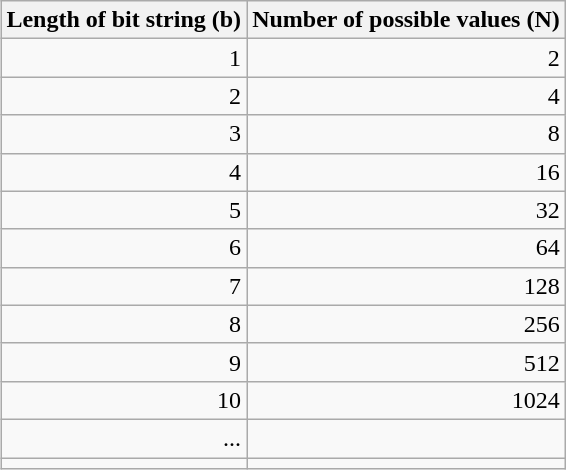<table class="wikitable" style="float: right; clear:right; margin-left:1em; text-align:right;">
<tr>
<th>Length of bit string (b)</th>
<th>Number of possible values (N)</th>
</tr>
<tr>
<td>1</td>
<td>2</td>
</tr>
<tr>
<td>2</td>
<td>4</td>
</tr>
<tr>
<td>3</td>
<td>8</td>
</tr>
<tr>
<td>4</td>
<td>16</td>
</tr>
<tr>
<td>5</td>
<td>32</td>
</tr>
<tr>
<td>6</td>
<td>64</td>
</tr>
<tr>
<td>7</td>
<td>128</td>
</tr>
<tr>
<td>8</td>
<td>256</td>
</tr>
<tr>
<td>9</td>
<td>512</td>
</tr>
<tr>
<td>10</td>
<td>1024</td>
</tr>
<tr>
<td>...</td>
<td></td>
</tr>
<tr>
<td></td>
<td></td>
</tr>
</table>
